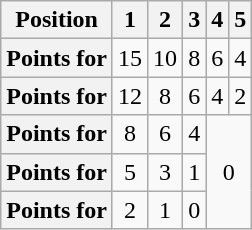<table class="wikitable floatright" style="text-align: center">
<tr>
<th scope="col">Position</th>
<th scope="col">1</th>
<th scope="col">2</th>
<th scope="col">3</th>
<th scope="col">4</th>
<th scope="col">5</th>
</tr>
<tr>
<th scope="row">Points for </th>
<td>15</td>
<td>10</td>
<td>8</td>
<td>6</td>
<td>4</td>
</tr>
<tr>
<th scope="row">Points for </th>
<td>12</td>
<td>8</td>
<td>6</td>
<td>4</td>
<td>2</td>
</tr>
<tr>
<th scope="row">Points for </th>
<td>8</td>
<td>6</td>
<td>4</td>
<td colspan=2 rowspan=3>0</td>
</tr>
<tr>
<th scope="row">Points for </th>
<td>5</td>
<td>3</td>
<td>1</td>
</tr>
<tr>
<th scope="row">Points for </th>
<td>2</td>
<td>1</td>
<td>0</td>
</tr>
</table>
